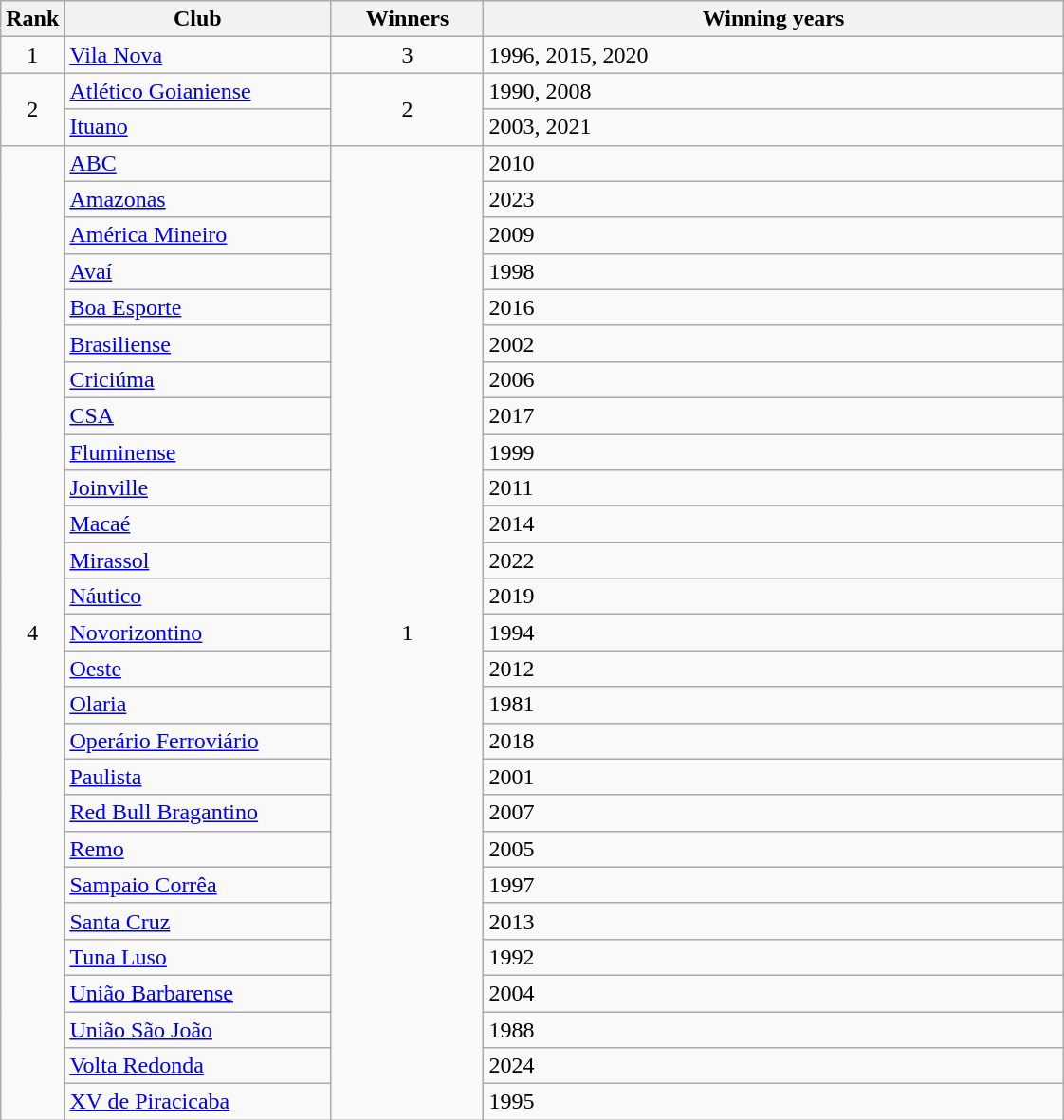<table class="wikitable sortable">
<tr>
<th>Rank</th>
<th style="width:180px">Club</th>
<th style="width:100px">Winners</th>
<th style="width:400px">Winning years</th>
</tr>
<tr>
<td align=center>1</td>
<td> <a href='#'>Vila Nova</a></td>
<td align=center>3</td>
<td>1996, 2015, 2020</td>
</tr>
<tr>
<td rowspan=2 align=center>2</td>
<td> <a href='#'>Atlético Goianiense</a></td>
<td rowspan=2 align=center>2</td>
<td>1990, 2008</td>
</tr>
<tr>
<td> <a href='#'>Ituano</a></td>
<td>2003, 2021</td>
</tr>
<tr>
<td rowspan=27 align=center>4</td>
<td> <a href='#'>ABC</a></td>
<td rowspan=27 align=center>1</td>
<td>2010</td>
</tr>
<tr>
<td> <a href='#'>Amazonas</a></td>
<td>2023</td>
</tr>
<tr>
<td> <a href='#'>América Mineiro</a></td>
<td>2009</td>
</tr>
<tr>
<td> <a href='#'>Avaí</a></td>
<td>1998</td>
</tr>
<tr>
<td> <a href='#'>Boa Esporte</a></td>
<td>2016</td>
</tr>
<tr>
<td> <a href='#'>Brasiliense</a></td>
<td>2002</td>
</tr>
<tr>
<td> <a href='#'>Criciúma</a></td>
<td>2006</td>
</tr>
<tr>
<td> <a href='#'>CSA</a></td>
<td>2017</td>
</tr>
<tr>
<td> <a href='#'>Fluminense</a></td>
<td>1999</td>
</tr>
<tr>
<td> <a href='#'>Joinville</a></td>
<td>2011</td>
</tr>
<tr>
<td> <a href='#'>Macaé</a></td>
<td>2014</td>
</tr>
<tr>
<td> <a href='#'>Mirassol</a></td>
<td>2022</td>
</tr>
<tr>
<td> <a href='#'>Náutico</a></td>
<td>2019</td>
</tr>
<tr>
<td> <a href='#'>Novorizontino</a></td>
<td>1994</td>
</tr>
<tr>
<td> <a href='#'>Oeste</a></td>
<td>2012</td>
</tr>
<tr>
<td> <a href='#'>Olaria</a></td>
<td>1981</td>
</tr>
<tr>
<td> <a href='#'>Operário Ferroviário</a></td>
<td>2018</td>
</tr>
<tr>
<td> <a href='#'>Paulista</a></td>
<td>2001</td>
</tr>
<tr>
<td> <a href='#'>Red Bull Bragantino</a></td>
<td>2007</td>
</tr>
<tr>
<td> <a href='#'>Remo</a></td>
<td>2005</td>
</tr>
<tr>
<td> <a href='#'>Sampaio Corrêa</a></td>
<td>1997</td>
</tr>
<tr>
<td> <a href='#'>Santa Cruz</a></td>
<td>2013</td>
</tr>
<tr>
<td> <a href='#'>Tuna Luso</a></td>
<td>1992</td>
</tr>
<tr>
<td> <a href='#'>União Barbarense</a></td>
<td>2004</td>
</tr>
<tr>
<td> <a href='#'>União São João</a></td>
<td>1988</td>
</tr>
<tr>
<td> <a href='#'>Volta Redonda</a></td>
<td>2024</td>
</tr>
<tr>
<td> <a href='#'>XV de Piracicaba</a></td>
<td>1995</td>
</tr>
</table>
